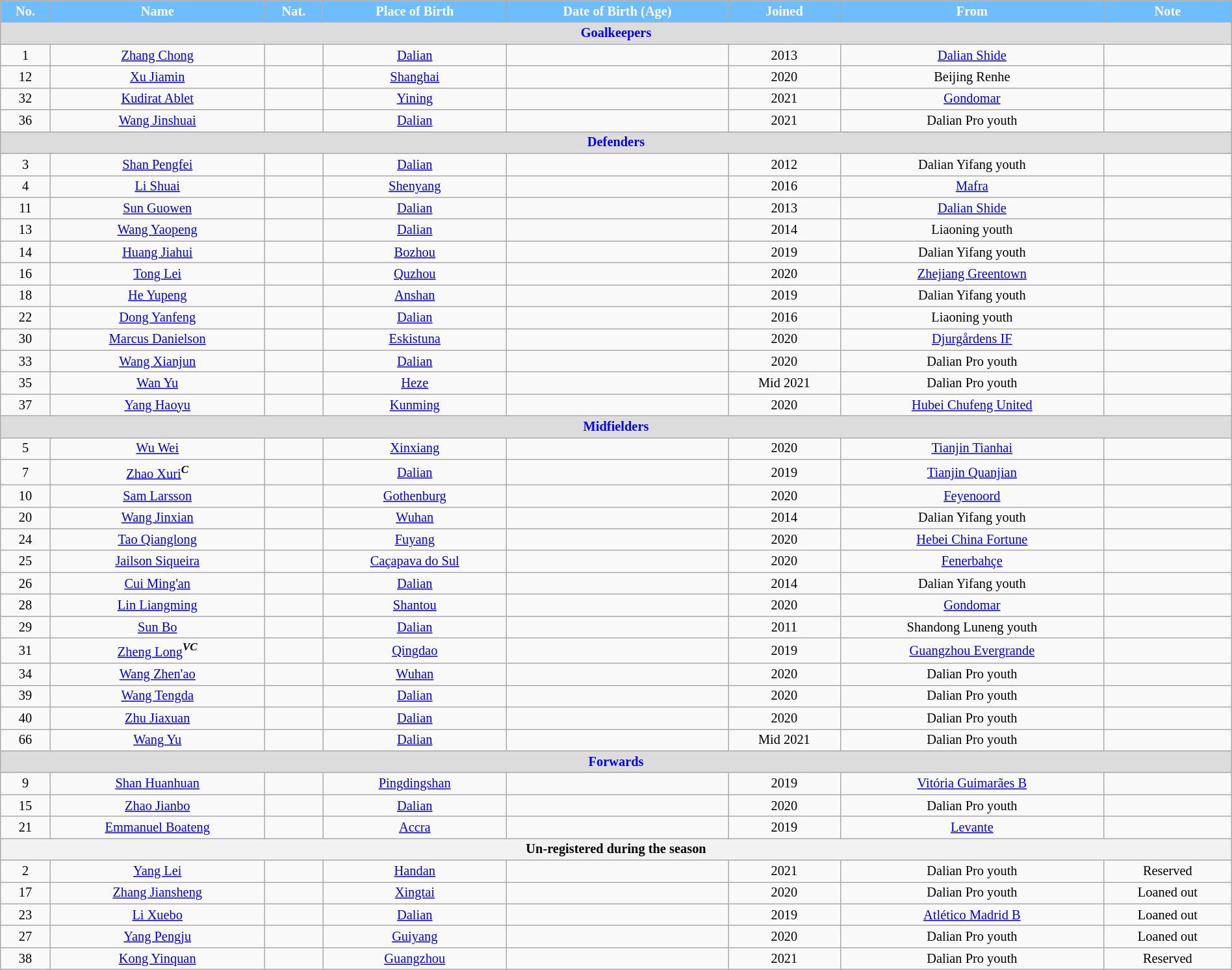<table class="wikitable" style="text-align:center; font-size:85%; width:100%;">
<tr>
<th style="background:#6ebeff; color:white; text-align:center;">No.</th>
<th style="background:#6ebeff; color:white; text-align:center;">Name</th>
<th style="background:#6ebeff; color:white; text-align:center;">Nat.</th>
<th style="background:#6ebeff; color:white; text-align:center;">Place of Birth</th>
<th style="background:#6ebeff; color:white; text-align:center;">Date of Birth (Age)</th>
<th style="background:#6ebeff; color:white; text-align:center;">Joined</th>
<th style="background:#6ebeff; color:white; text-align:center;">From</th>
<th style="background:#6ebeff; color:white; text-align:center;">Note</th>
</tr>
<tr>
<th colspan="8" style="background:#dcdcdc; color:blue; text-align:center;">Goalkeepers</th>
</tr>
<tr>
<td>1</td>
<td><a href='#'>Zhang Chong</a></td>
<td></td>
<td> <a href='#'>Dalian</a></td>
<td></td>
<td>2013</td>
<td><a href='#'>Dalian Shide</a></td>
<td></td>
</tr>
<tr>
<td>12</td>
<td><a href='#'>Xu Jiamin</a></td>
<td></td>
<td> <a href='#'>Shanghai</a></td>
<td></td>
<td>2020</td>
<td>Beijing Renhe</td>
<td></td>
</tr>
<tr>
<td>32</td>
<td><a href='#'>Kudirat Ablet</a></td>
<td></td>
<td> <a href='#'>Yining</a></td>
<td></td>
<td>2021</td>
<td> <a href='#'>Gondomar</a></td>
<td></td>
</tr>
<tr>
<td>36</td>
<td><a href='#'>Wang Jinshuai</a></td>
<td></td>
<td> <a href='#'>Dalian</a></td>
<td></td>
<td>2021</td>
<td>Dalian Pro youth</td>
<td></td>
</tr>
<tr>
<th colspan="8" style="background:#dcdcdc; color:blue; text-align:center;">Defenders</th>
</tr>
<tr>
<td>3</td>
<td><a href='#'>Shan Pengfei</a></td>
<td></td>
<td> <a href='#'>Dalian</a></td>
<td></td>
<td>2012</td>
<td>Dalian Yifang youth</td>
<td></td>
</tr>
<tr>
<td>4</td>
<td><a href='#'>Li Shuai</a></td>
<td></td>
<td><a href='#'>Shenyang</a></td>
<td></td>
<td>2016</td>
<td> <a href='#'>Mafra</a></td>
<td></td>
</tr>
<tr>
<td>11</td>
<td><a href='#'>Sun Guowen</a></td>
<td></td>
<td> <a href='#'>Dalian</a></td>
<td></td>
<td>2013</td>
<td><a href='#'>Dalian Shide</a></td>
<td></td>
</tr>
<tr>
<td>13</td>
<td><a href='#'>Wang Yaopeng</a></td>
<td></td>
<td> <a href='#'>Dalian</a></td>
<td></td>
<td>2014</td>
<td>Liaoning youth</td>
<td></td>
</tr>
<tr>
<td>14</td>
<td><a href='#'>Huang Jiahui</a></td>
<td></td>
<td> <a href='#'>Bozhou</a></td>
<td></td>
<td>2019</td>
<td>Dalian Yifang youth</td>
<td></td>
</tr>
<tr>
<td>16</td>
<td><a href='#'>Tong Lei</a></td>
<td></td>
<td> <a href='#'>Quzhou</a></td>
<td></td>
<td>2020</td>
<td><a href='#'>Zhejiang Greentown</a></td>
<td></td>
</tr>
<tr>
<td>18</td>
<td><a href='#'>He Yupeng</a></td>
<td></td>
<td> <a href='#'>Anshan</a></td>
<td></td>
<td>2019</td>
<td>Dalian Yifang youth</td>
<td></td>
</tr>
<tr>
<td>22</td>
<td><a href='#'>Dong Yanfeng</a></td>
<td></td>
<td> <a href='#'>Dalian</a></td>
<td></td>
<td>2016</td>
<td>Liaoning youth</td>
<td></td>
</tr>
<tr>
<td>30</td>
<td><a href='#'>Marcus Danielson</a></td>
<td></td>
<td> <a href='#'>Eskistuna</a></td>
<td></td>
<td>2020</td>
<td> <a href='#'>Djurgårdens IF</a></td>
<td></td>
</tr>
<tr>
<td>33</td>
<td><a href='#'>Wang Xianjun</a></td>
<td></td>
<td> <a href='#'>Dalian</a></td>
<td></td>
<td>2020</td>
<td>Dalian Pro youth</td>
<td></td>
</tr>
<tr>
<td>35</td>
<td><a href='#'>Wan Yu</a></td>
<td></td>
<td> <a href='#'>Heze</a></td>
<td></td>
<td>Mid 2021</td>
<td>Dalian Pro youth</td>
<td></td>
</tr>
<tr>
<td>37</td>
<td><a href='#'>Yang Haoyu</a></td>
<td></td>
<td> <a href='#'>Kunming</a></td>
<td></td>
<td>2020</td>
<td><a href='#'>Hubei Chufeng United</a></td>
<td></td>
</tr>
<tr>
<th colspan="8" style="background:#dcdcdc; color:blue; text-align:center;">Midfielders</th>
</tr>
<tr>
<td>5</td>
<td><a href='#'>Wu Wei</a></td>
<td></td>
<td> <a href='#'>Xinxiang</a></td>
<td></td>
<td>2020</td>
<td><a href='#'>Tianjin Tianhai</a></td>
<td></td>
</tr>
<tr>
<td>7</td>
<td><a href='#'>Zhao Xuri</a><sup><strong><em>C</em></strong></sup></td>
<td></td>
<td> <a href='#'>Dalian</a></td>
<td></td>
<td>2019</td>
<td><a href='#'>Tianjin Quanjian</a></td>
<td></td>
</tr>
<tr>
<td>10</td>
<td><a href='#'>Sam Larsson</a></td>
<td></td>
<td> <a href='#'>Gothenburg</a></td>
<td></td>
<td>2020</td>
<td> <a href='#'>Feyenoord</a></td>
<td></td>
</tr>
<tr>
<td>20</td>
<td><a href='#'>Wang Jinxian</a></td>
<td></td>
<td> <a href='#'>Wuhan</a></td>
<td></td>
<td>2014</td>
<td>Dalian Yifang youth</td>
<td></td>
</tr>
<tr>
<td>24</td>
<td><a href='#'>Tao Qianglong</a></td>
<td></td>
<td> <a href='#'>Fuyang</a></td>
<td></td>
<td>2020</td>
<td><a href='#'>Hebei China Fortune</a></td>
<td></td>
</tr>
<tr>
<td>25</td>
<td><a href='#'>Jailson Siqueira</a></td>
<td></td>
<td> <a href='#'>Caçapava do Sul</a></td>
<td></td>
<td>2020</td>
<td> <a href='#'>Fenerbahçe</a></td>
<td></td>
</tr>
<tr>
<td>26</td>
<td><a href='#'>Cui Ming'an</a></td>
<td></td>
<td> <a href='#'>Dalian</a></td>
<td></td>
<td>2014</td>
<td>Dalian Yifang youth</td>
<td></td>
</tr>
<tr>
<td>28</td>
<td><a href='#'>Lin Liangming</a></td>
<td></td>
<td> <a href='#'>Shantou</a></td>
<td></td>
<td>2020</td>
<td> <a href='#'>Gondomar</a></td>
<td></td>
</tr>
<tr>
<td>29</td>
<td><a href='#'>Sun Bo</a></td>
<td></td>
<td> <a href='#'>Dalian</a></td>
<td></td>
<td>2011</td>
<td>Shandong Luneng youth</td>
<td></td>
</tr>
<tr>
<td>31</td>
<td><a href='#'>Zheng Long</a><strong><sup><em>VC</em></sup></strong></td>
<td></td>
<td> <a href='#'>Qingdao</a></td>
<td></td>
<td>2019</td>
<td><a href='#'>Guangzhou Evergrande</a></td>
<td></td>
</tr>
<tr>
<td>34</td>
<td><a href='#'>Wang Zhen'ao</a></td>
<td></td>
<td> <a href='#'>Wuhan</a></td>
<td></td>
<td>2020</td>
<td>Dalian Pro youth</td>
<td></td>
</tr>
<tr>
<td>39</td>
<td><a href='#'>Wang Tengda</a></td>
<td></td>
<td> <a href='#'>Dalian</a></td>
<td></td>
<td>2020</td>
<td>Dalian Pro youth</td>
<td></td>
</tr>
<tr>
<td>40</td>
<td><a href='#'>Zhu Jiaxuan</a></td>
<td></td>
<td> <a href='#'>Dalian</a></td>
<td></td>
<td>2020</td>
<td>Dalian Pro youth</td>
<td></td>
</tr>
<tr>
<td>66</td>
<td><a href='#'>Wang Yu</a></td>
<td></td>
<td> <a href='#'>Dalian</a></td>
<td></td>
<td>Mid 2021</td>
<td>Dalian Pro youth</td>
<td></td>
</tr>
<tr>
<th colspan="8" style="background:#dcdcdc; color:blue; text-align=center;">Forwards</th>
</tr>
<tr>
<td>9</td>
<td><a href='#'>Shan Huanhuan</a></td>
<td></td>
<td> <a href='#'>Pingdingshan</a></td>
<td></td>
<td>2019</td>
<td> <a href='#'>Vitória Guimarães B</a></td>
<td></td>
</tr>
<tr>
<td>15</td>
<td><a href='#'>Zhao Jianbo</a></td>
<td></td>
<td> <a href='#'>Dalian</a></td>
<td></td>
<td>2020</td>
<td>Dalian Pro youth</td>
<td></td>
</tr>
<tr>
<td>21</td>
<td><a href='#'>Emmanuel Boateng</a></td>
<td></td>
<td>  <a href='#'>Accra</a></td>
<td></td>
<td>2019</td>
<td> <a href='#'>Levante</a></td>
<td></td>
</tr>
<tr>
<th colspan="8">Un-registered during the season</th>
</tr>
<tr>
<td>2</td>
<td><a href='#'>Yang Lei</a></td>
<td></td>
<td> <a href='#'>Handan</a></td>
<td></td>
<td>2021</td>
<td>Dalian Pro youth</td>
<td>Reserved</td>
</tr>
<tr>
<td>17</td>
<td><a href='#'>Zhang Jiansheng</a></td>
<td></td>
<td> <a href='#'>Xingtai</a></td>
<td></td>
<td>2020</td>
<td>Dalian Pro youth</td>
<td>Loaned out</td>
</tr>
<tr>
<td>23</td>
<td><a href='#'>Li Xuebo</a></td>
<td></td>
<td> <a href='#'>Dalian</a></td>
<td></td>
<td>2019</td>
<td> <a href='#'>Atlético Madrid B</a></td>
<td>Loaned out</td>
</tr>
<tr>
<td>27</td>
<td><a href='#'>Yang Pengju</a></td>
<td></td>
<td> <a href='#'>Guiyang</a></td>
<td></td>
<td>2020</td>
<td>Dalian Pro youth</td>
<td>Loaned out</td>
</tr>
<tr>
<td>38</td>
<td><a href='#'>Kong Yinquan</a></td>
<td></td>
<td> <a href='#'>Guangzhou</a></td>
<td></td>
<td>2021</td>
<td>Dalian Pro youth</td>
<td>Reserved</td>
</tr>
</table>
